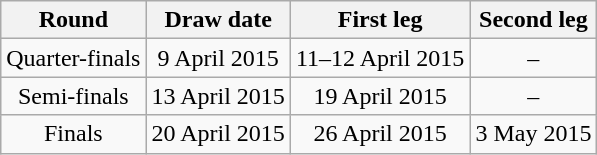<table class="wikitable" border="1">
<tr align="center">
<th>Round</th>
<th>Draw date</th>
<th>First leg</th>
<th>Second leg</th>
</tr>
<tr align="center">
<td>Quarter-finals</td>
<td>9 April 2015</td>
<td>11–12 April 2015</td>
<td>–</td>
</tr>
<tr align="center">
<td>Semi-finals</td>
<td>13 April 2015</td>
<td>19 April 2015</td>
<td>–</td>
</tr>
<tr align="center">
<td>Finals</td>
<td>20 April 2015</td>
<td>26 April 2015</td>
<td>3 May 2015</td>
</tr>
</table>
